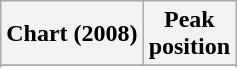<table class="wikitable sortable plainrowheaders" style="text-align:center">
<tr>
<th scope=col>Chart (2008)</th>
<th scope=col>Peak<br>position</th>
</tr>
<tr>
</tr>
<tr>
</tr>
<tr>
</tr>
</table>
